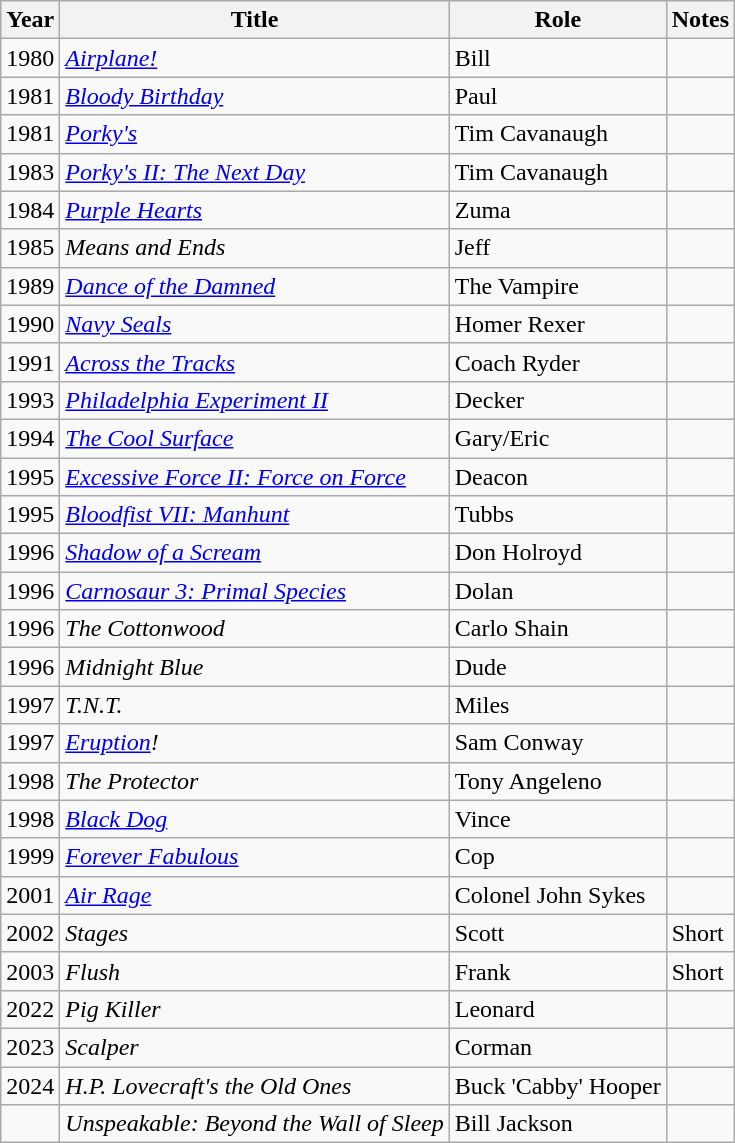<table class="wikitable sortable">
<tr>
<th>Year</th>
<th>Title</th>
<th>Role</th>
<th>Notes</th>
</tr>
<tr>
<td>1980</td>
<td><em><a href='#'>Airplane!</a></em></td>
<td>Bill</td>
<td></td>
</tr>
<tr>
<td>1981</td>
<td><em><a href='#'>Bloody Birthday</a></em></td>
<td>Paul</td>
<td></td>
</tr>
<tr>
<td>1981</td>
<td><em><a href='#'>Porky's</a></em></td>
<td>Tim Cavanaugh</td>
<td></td>
</tr>
<tr>
<td>1983</td>
<td><em><a href='#'>Porky's II: The Next Day</a></em></td>
<td>Tim Cavanaugh</td>
<td></td>
</tr>
<tr>
<td>1984</td>
<td><em><a href='#'>Purple Hearts</a></em></td>
<td>Zuma</td>
<td></td>
</tr>
<tr>
<td>1985</td>
<td><em>Means and Ends</em></td>
<td>Jeff</td>
<td></td>
</tr>
<tr>
<td>1989</td>
<td><em><a href='#'>Dance of the Damned</a></em></td>
<td>The Vampire</td>
<td></td>
</tr>
<tr>
<td>1990</td>
<td><em><a href='#'>Navy Seals</a></em></td>
<td>Homer Rexer</td>
<td></td>
</tr>
<tr>
<td>1991</td>
<td><em><a href='#'>Across the Tracks</a></em></td>
<td>Coach Ryder</td>
<td></td>
</tr>
<tr>
<td>1993</td>
<td><em><a href='#'>Philadelphia Experiment II</a></em></td>
<td>Decker</td>
<td></td>
</tr>
<tr>
<td>1994</td>
<td><em><a href='#'>The Cool Surface</a></em></td>
<td>Gary/Eric</td>
<td></td>
</tr>
<tr>
<td>1995</td>
<td><em><a href='#'>Excessive Force II: Force on Force</a></em></td>
<td>Deacon</td>
<td></td>
</tr>
<tr>
<td>1995</td>
<td><em><a href='#'>Bloodfist VII: Manhunt</a></em></td>
<td>Tubbs</td>
<td></td>
</tr>
<tr>
<td>1996</td>
<td><em><a href='#'>Shadow of a Scream</a></em></td>
<td>Don Holroyd</td>
<td></td>
</tr>
<tr>
<td>1996</td>
<td><em><a href='#'>Carnosaur 3: Primal Species</a></em></td>
<td>Dolan</td>
<td></td>
</tr>
<tr>
<td>1996</td>
<td><em>The Cottonwood</em></td>
<td>Carlo Shain</td>
<td></td>
</tr>
<tr>
<td>1996</td>
<td><em>Midnight Blue</em></td>
<td>Dude</td>
<td></td>
</tr>
<tr>
<td>1997</td>
<td><em>T.N.T.</em></td>
<td>Miles</td>
<td></td>
</tr>
<tr>
<td>1997</td>
<td><em><a href='#'>Eruption</a>!</em></td>
<td>Sam Conway</td>
<td></td>
</tr>
<tr>
<td>1998</td>
<td><em>The Protector</em></td>
<td>Tony Angeleno</td>
<td></td>
</tr>
<tr>
<td>1998</td>
<td><em><a href='#'>Black Dog</a></em></td>
<td>Vince</td>
<td></td>
</tr>
<tr>
<td>1999</td>
<td><em><a href='#'>Forever Fabulous</a></em></td>
<td>Cop</td>
<td></td>
</tr>
<tr>
<td>2001</td>
<td><em><a href='#'>Air Rage</a></em></td>
<td>Colonel John Sykes</td>
<td></td>
</tr>
<tr>
<td>2002</td>
<td><em>Stages</em></td>
<td>Scott</td>
<td>Short</td>
</tr>
<tr>
<td>2003</td>
<td><em>Flush</em></td>
<td>Frank</td>
<td>Short</td>
</tr>
<tr>
<td>2022</td>
<td><em>Pig Killer</em></td>
<td>Leonard</td>
<td></td>
</tr>
<tr>
<td>2023</td>
<td><em>Scalper</em></td>
<td>Corman</td>
<td></td>
</tr>
<tr>
<td>2024</td>
<td><em>H.P. Lovecraft's the Old Ones</em></td>
<td>Buck 'Cabby' Hooper</td>
<td></td>
</tr>
<tr>
<td></td>
<td><em>Unspeakable: Beyond the Wall of Sleep</em></td>
<td>Bill Jackson</td>
<td></td>
</tr>
</table>
